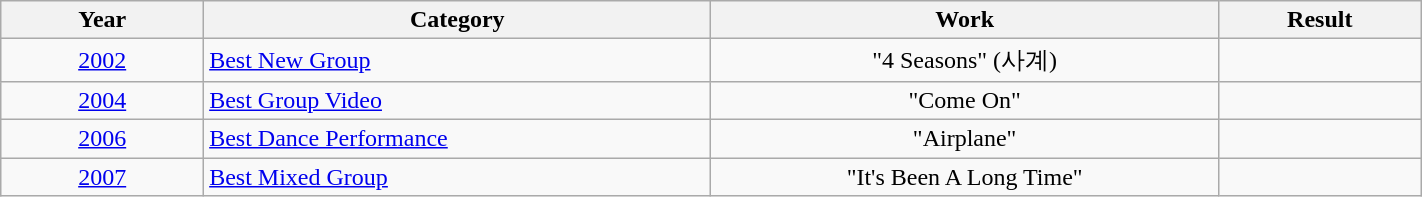<table | width="75%" class="wikitable sortable">
<tr>
<th width="10%">Year</th>
<th width="25%">Category</th>
<th width="25%">Work</th>
<th width="10%">Result</th>
</tr>
<tr>
<td align="center"><a href='#'>2002</a></td>
<td><a href='#'>Best New Group</a></td>
<td align="center">"4 Seasons" (사계)</td>
<td></td>
</tr>
<tr>
<td align="center"><a href='#'>2004</a></td>
<td><a href='#'>Best Group Video</a></td>
<td align="center">"Come On"</td>
<td></td>
</tr>
<tr>
<td align="center"><a href='#'>2006</a></td>
<td><a href='#'>Best Dance Performance</a></td>
<td align="center">"Airplane"</td>
<td></td>
</tr>
<tr>
<td align="center"><a href='#'>2007</a></td>
<td><a href='#'>Best Mixed Group</a></td>
<td align="center">"It's Been A Long Time"</td>
<td></td>
</tr>
</table>
